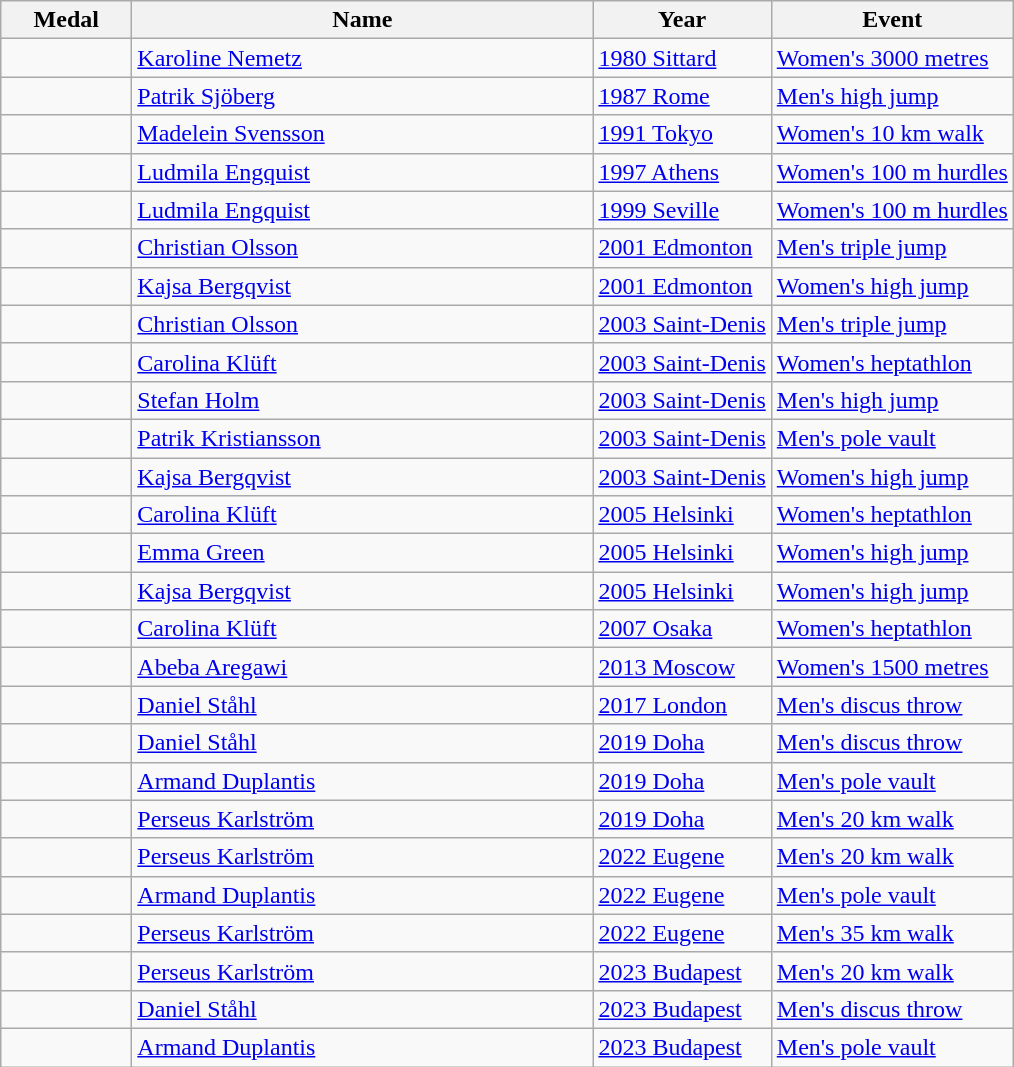<table class="wikitable sortable">
<tr>
<th style="width:5em;">Medal</th>
<th width=300>Name</th>
<th>Year</th>
<th>Event</th>
</tr>
<tr>
<td></td>
<td><a href='#'>Karoline Nemetz</a></td>
<td><a href='#'>1980 Sittard</a></td>
<td><a href='#'>Women's 3000 metres</a></td>
</tr>
<tr>
<td></td>
<td><a href='#'>Patrik Sjöberg</a></td>
<td><a href='#'>1987 Rome</a></td>
<td><a href='#'>Men's high jump</a></td>
</tr>
<tr>
<td></td>
<td><a href='#'>Madelein Svensson</a></td>
<td><a href='#'>1991 Tokyo</a></td>
<td><a href='#'>Women's 10 km walk</a></td>
</tr>
<tr>
<td></td>
<td><a href='#'>Ludmila Engquist</a></td>
<td><a href='#'>1997 Athens</a></td>
<td><a href='#'>Women's 100 m hurdles</a></td>
</tr>
<tr>
<td></td>
<td><a href='#'>Ludmila Engquist</a></td>
<td><a href='#'>1999 Seville</a></td>
<td><a href='#'>Women's 100 m hurdles</a></td>
</tr>
<tr>
<td></td>
<td><a href='#'>Christian Olsson</a></td>
<td><a href='#'>2001 Edmonton</a></td>
<td><a href='#'>Men's triple jump</a></td>
</tr>
<tr>
<td></td>
<td><a href='#'>Kajsa Bergqvist</a></td>
<td><a href='#'>2001 Edmonton</a></td>
<td><a href='#'>Women's high jump</a></td>
</tr>
<tr>
<td></td>
<td><a href='#'>Christian Olsson</a></td>
<td><a href='#'>2003 Saint-Denis</a></td>
<td><a href='#'>Men's triple jump</a></td>
</tr>
<tr>
<td></td>
<td><a href='#'>Carolina Klüft</a></td>
<td><a href='#'>2003 Saint-Denis</a></td>
<td><a href='#'>Women's heptathlon</a></td>
</tr>
<tr>
<td></td>
<td><a href='#'>Stefan Holm</a></td>
<td><a href='#'>2003 Saint-Denis</a></td>
<td><a href='#'>Men's high jump</a></td>
</tr>
<tr>
<td></td>
<td><a href='#'>Patrik Kristiansson</a></td>
<td><a href='#'>2003 Saint-Denis</a></td>
<td><a href='#'>Men's pole vault</a></td>
</tr>
<tr>
<td></td>
<td><a href='#'>Kajsa Bergqvist</a></td>
<td><a href='#'>2003 Saint-Denis</a></td>
<td><a href='#'>Women's high jump</a></td>
</tr>
<tr>
<td></td>
<td><a href='#'>Carolina Klüft</a></td>
<td><a href='#'>2005 Helsinki</a></td>
<td><a href='#'>Women's heptathlon</a></td>
</tr>
<tr>
<td></td>
<td><a href='#'>Emma Green</a></td>
<td><a href='#'>2005 Helsinki</a></td>
<td><a href='#'>Women's high jump</a></td>
</tr>
<tr>
<td></td>
<td><a href='#'>Kajsa Bergqvist</a></td>
<td><a href='#'>2005 Helsinki</a></td>
<td><a href='#'>Women's high jump</a></td>
</tr>
<tr>
<td></td>
<td><a href='#'>Carolina Klüft</a></td>
<td><a href='#'>2007 Osaka</a></td>
<td><a href='#'>Women's heptathlon</a></td>
</tr>
<tr>
<td></td>
<td><a href='#'>Abeba Aregawi</a></td>
<td><a href='#'>2013 Moscow</a></td>
<td><a href='#'>Women's 1500 metres</a></td>
</tr>
<tr>
<td></td>
<td><a href='#'>Daniel Ståhl</a></td>
<td><a href='#'>2017 London</a></td>
<td><a href='#'>Men's discus throw</a></td>
</tr>
<tr>
<td></td>
<td><a href='#'>Daniel Ståhl</a></td>
<td><a href='#'>2019 Doha</a></td>
<td><a href='#'>Men's discus throw</a></td>
</tr>
<tr>
<td></td>
<td><a href='#'>Armand Duplantis</a></td>
<td><a href='#'>2019 Doha</a></td>
<td><a href='#'>Men's pole vault</a></td>
</tr>
<tr>
<td></td>
<td><a href='#'>Perseus Karlström</a></td>
<td><a href='#'>2019 Doha</a></td>
<td><a href='#'>Men's 20 km walk</a></td>
</tr>
<tr>
<td></td>
<td><a href='#'>Perseus Karlström</a></td>
<td><a href='#'>2022 Eugene</a></td>
<td><a href='#'>Men's 20 km walk</a></td>
</tr>
<tr>
<td></td>
<td><a href='#'>Armand Duplantis</a></td>
<td><a href='#'>2022 Eugene</a></td>
<td><a href='#'>Men's pole vault</a></td>
</tr>
<tr>
<td></td>
<td><a href='#'>Perseus Karlström</a></td>
<td><a href='#'>2022 Eugene</a></td>
<td><a href='#'>Men's 35 km walk</a></td>
</tr>
<tr>
<td></td>
<td><a href='#'>Perseus Karlström</a></td>
<td><a href='#'>2023 Budapest</a></td>
<td><a href='#'>Men's 20 km walk</a></td>
</tr>
<tr>
<td></td>
<td><a href='#'>Daniel Ståhl</a></td>
<td><a href='#'>2023 Budapest</a></td>
<td><a href='#'>Men's discus throw</a></td>
</tr>
<tr>
<td></td>
<td><a href='#'>Armand Duplantis</a></td>
<td><a href='#'>2023 Budapest</a></td>
<td><a href='#'>Men's pole vault</a></td>
</tr>
</table>
